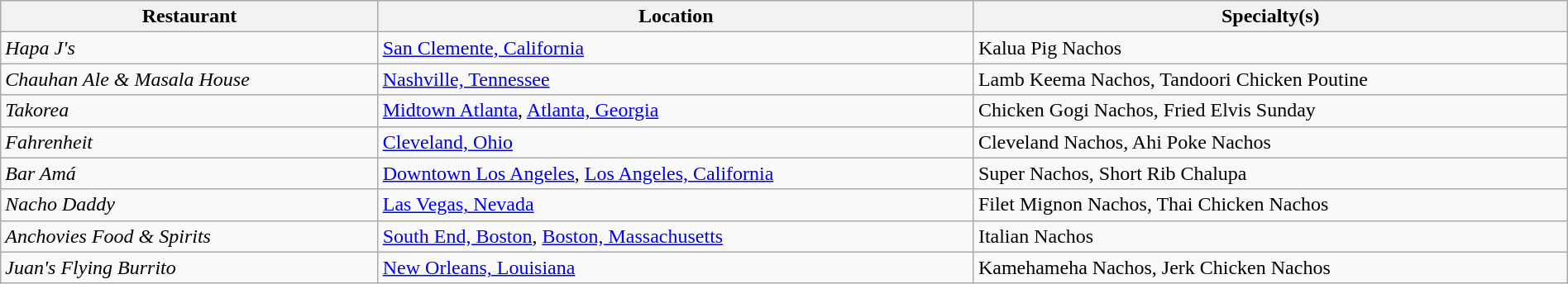<table class="wikitable" style="width:100%;">
<tr>
<th>Restaurant</th>
<th>Location</th>
<th>Specialty(s)</th>
</tr>
<tr>
<td><em>Hapa J's</em></td>
<td><a href='#'>San Clemente, California</a></td>
<td>Kalua Pig Nachos</td>
</tr>
<tr>
<td><em>Chauhan Ale & Masala House</em></td>
<td><a href='#'>Nashville, Tennessee</a></td>
<td>Lamb Keema Nachos, Tandoori Chicken Poutine</td>
</tr>
<tr>
<td><em>Takorea</em></td>
<td><a href='#'>Midtown Atlanta</a>, <a href='#'>Atlanta, Georgia</a></td>
<td>Chicken Gogi Nachos, Fried Elvis Sunday</td>
</tr>
<tr>
<td><em>Fahrenheit</em></td>
<td><a href='#'>Cleveland, Ohio</a></td>
<td>Cleveland Nachos, Ahi Poke Nachos</td>
</tr>
<tr>
<td><em>Bar Amá</em></td>
<td><a href='#'>Downtown Los Angeles</a>, <a href='#'>Los Angeles, California</a></td>
<td>Super Nachos, Short Rib Chalupa</td>
</tr>
<tr>
<td><em>Nacho Daddy</em></td>
<td><a href='#'>Las Vegas, Nevada</a></td>
<td>Filet Mignon Nachos, Thai Chicken Nachos</td>
</tr>
<tr>
<td><em>Anchovies Food & Spirits</em></td>
<td><a href='#'>South End, Boston</a>, <a href='#'>Boston, Massachusetts</a></td>
<td>Italian Nachos</td>
</tr>
<tr>
<td><em>Juan's Flying Burrito</em></td>
<td><a href='#'>New Orleans, Louisiana</a></td>
<td>Kamehameha Nachos, Jerk Chicken Nachos</td>
</tr>
</table>
